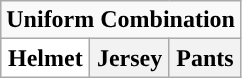<table class="wikitable">
<tr>
<td align="center" Colspan="3"><strong>Uniform Combination</strong></td>
</tr>
<tr align="center">
<th style="background:#FFFFFF;">Helmet</th>
<th>Jersey</th>
<th>Pants</th>
</tr>
</table>
